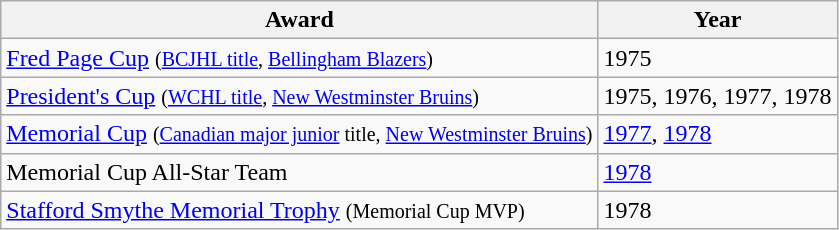<table class="wikitable" border="1">
<tr>
<th>Award</th>
<th>Year</th>
</tr>
<tr>
<td><a href='#'>Fred Page Cup</a> <small>(<a href='#'>BCJHL title</a>, <a href='#'>Bellingham Blazers</a>)</small></td>
<td>1975</td>
</tr>
<tr>
<td><a href='#'>President's Cup</a> <small>(<a href='#'>WCHL title</a>, <a href='#'>New Westminster Bruins</a>)</small></td>
<td>1975, 1976, 1977, 1978</td>
</tr>
<tr>
<td><a href='#'>Memorial Cup</a> <small>(<a href='#'>Canadian major junior</a> title, <a href='#'>New Westminster Bruins</a>)</small></td>
<td><a href='#'>1977</a>, <a href='#'>1978</a></td>
</tr>
<tr>
<td>Memorial Cup All-Star Team</td>
<td><a href='#'>1978</a></td>
</tr>
<tr>
<td><a href='#'>Stafford Smythe Memorial Trophy</a> <small>(Memorial Cup MVP)</small></td>
<td>1978</td>
</tr>
</table>
